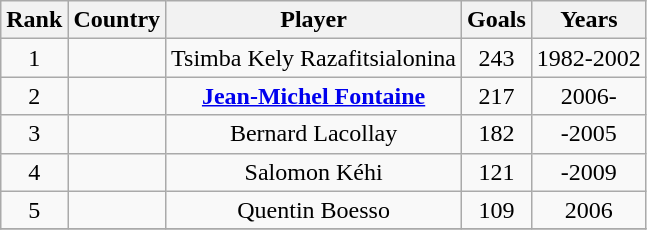<table class="wikitable" style="text-align:center;">
<tr>
<th>Rank</th>
<th>Country</th>
<th>Player</th>
<th>Goals</th>
<th>Years</th>
</tr>
<tr>
<td>1</td>
<td></td>
<td>Tsimba Kely Razafitsialonina</td>
<td>243</td>
<td>1982-2002</td>
</tr>
<tr>
<td>2</td>
<td></td>
<td><strong><a href='#'>Jean-Michel Fontaine</a></strong></td>
<td>217</td>
<td>2006-</td>
</tr>
<tr>
<td>3</td>
<td></td>
<td>Bernard Lacollay</td>
<td>182</td>
<td>-2005</td>
</tr>
<tr>
<td>4</td>
<td></td>
<td>Salomon Kéhi</td>
<td>121</td>
<td>-2009</td>
</tr>
<tr>
<td>5</td>
<td></td>
<td>Quentin Boesso</td>
<td>109</td>
<td>2006</td>
</tr>
<tr>
</tr>
</table>
